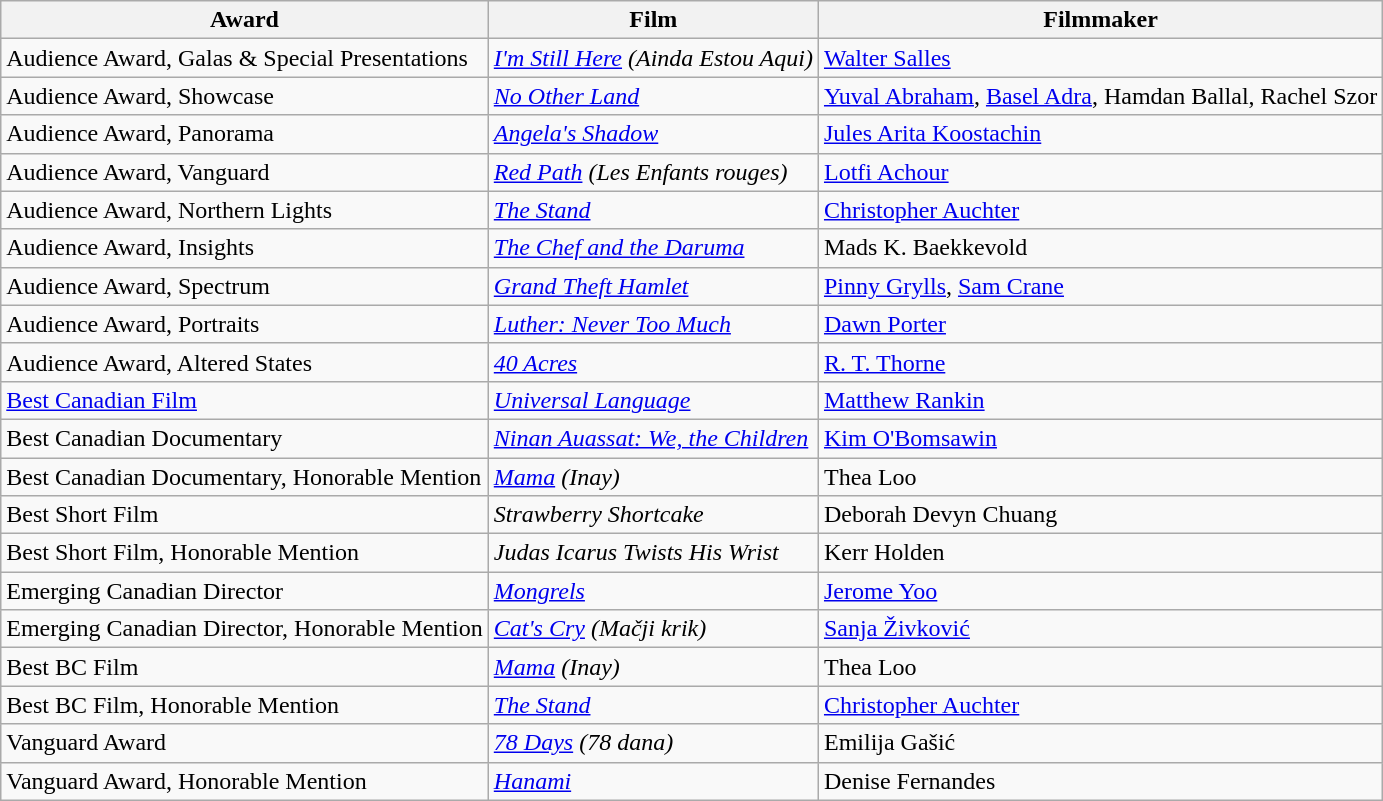<table class="wikitable">
<tr>
<th>Award</th>
<th>Film</th>
<th>Filmmaker</th>
</tr>
<tr>
<td>Audience Award, Galas & Special Presentations</td>
<td><em><a href='#'>I'm Still Here</a> (Ainda Estou Aqui)</em></td>
<td><a href='#'>Walter Salles</a></td>
</tr>
<tr>
<td>Audience Award, Showcase</td>
<td><em><a href='#'>No Other Land</a></em></td>
<td><a href='#'>Yuval Abraham</a>, <a href='#'>Basel Adra</a>, Hamdan Ballal, Rachel Szor</td>
</tr>
<tr>
<td>Audience Award, Panorama</td>
<td><em><a href='#'>Angela's Shadow</a></em></td>
<td><a href='#'>Jules Arita Koostachin</a></td>
</tr>
<tr>
<td>Audience Award, Vanguard</td>
<td><em><a href='#'>Red Path</a> (Les Enfants rouges)</em></td>
<td><a href='#'>Lotfi Achour</a></td>
</tr>
<tr>
<td>Audience Award, Northern Lights</td>
<td><em><a href='#'>The Stand</a></em></td>
<td><a href='#'>Christopher Auchter</a></td>
</tr>
<tr>
<td>Audience Award, Insights</td>
<td><em><a href='#'>The Chef and the Daruma</a></em></td>
<td>Mads K. Baekkevold</td>
</tr>
<tr>
<td>Audience Award, Spectrum</td>
<td><em><a href='#'>Grand Theft Hamlet</a></em></td>
<td><a href='#'>Pinny Grylls</a>, <a href='#'>Sam Crane</a></td>
</tr>
<tr>
<td>Audience Award, Portraits</td>
<td><em><a href='#'>Luther: Never Too Much</a></em></td>
<td><a href='#'>Dawn Porter</a></td>
</tr>
<tr>
<td>Audience Award, Altered States</td>
<td><em><a href='#'>40 Acres</a></em></td>
<td><a href='#'>R. T. Thorne</a></td>
</tr>
<tr>
<td><a href='#'>Best Canadian Film</a></td>
<td><em><a href='#'>Universal Language</a></em></td>
<td><a href='#'>Matthew Rankin</a></td>
</tr>
<tr>
<td>Best Canadian Documentary</td>
<td><em><a href='#'>Ninan Auassat: We, the Children</a></em></td>
<td><a href='#'>Kim O'Bomsawin</a></td>
</tr>
<tr>
<td>Best Canadian Documentary, Honorable Mention</td>
<td><em><a href='#'>Mama</a> (Inay)</em></td>
<td>Thea Loo</td>
</tr>
<tr>
<td>Best Short Film</td>
<td><em>Strawberry Shortcake</em></td>
<td>Deborah Devyn Chuang</td>
</tr>
<tr>
<td>Best Short Film, Honorable Mention</td>
<td><em>Judas Icarus Twists His Wrist</em></td>
<td>Kerr Holden</td>
</tr>
<tr>
<td>Emerging Canadian Director</td>
<td><em><a href='#'>Mongrels</a></em></td>
<td><a href='#'>Jerome Yoo</a></td>
</tr>
<tr>
<td>Emerging Canadian Director, Honorable Mention</td>
<td><em><a href='#'>Cat's Cry</a> (Mačji krik)</em></td>
<td><a href='#'>Sanja Živković</a></td>
</tr>
<tr>
<td>Best BC Film</td>
<td><em><a href='#'>Mama</a> (Inay)</em></td>
<td>Thea Loo</td>
</tr>
<tr>
<td>Best BC Film, Honorable Mention</td>
<td><em><a href='#'>The Stand</a></em></td>
<td><a href='#'>Christopher Auchter</a></td>
</tr>
<tr>
<td>Vanguard Award</td>
<td><em><a href='#'>78 Days</a> (78 dana)</em></td>
<td>Emilija Gašić</td>
</tr>
<tr>
<td>Vanguard Award, Honorable Mention</td>
<td><em><a href='#'>Hanami</a></em></td>
<td>Denise Fernandes</td>
</tr>
</table>
